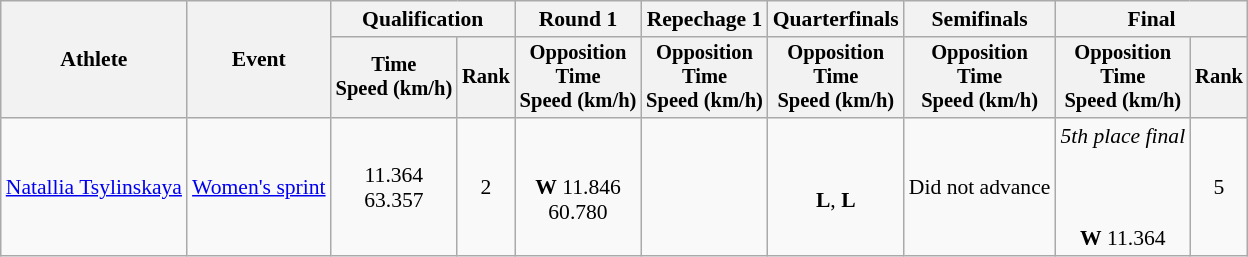<table class="wikitable" style="font-size:90%">
<tr>
<th rowspan="2">Athlete</th>
<th rowspan="2">Event</th>
<th colspan=2>Qualification</th>
<th>Round 1</th>
<th>Repechage 1</th>
<th>Quarterfinals</th>
<th>Semifinals</th>
<th colspan=2>Final</th>
</tr>
<tr style="font-size:95%">
<th>Time<br>Speed (km/h)</th>
<th>Rank</th>
<th>Opposition<br>Time<br>Speed (km/h)</th>
<th>Opposition<br>Time<br>Speed (km/h)</th>
<th>Opposition<br>Time<br>Speed (km/h)</th>
<th>Opposition<br>Time<br>Speed (km/h)</th>
<th>Opposition<br>Time<br>Speed (km/h)</th>
<th>Rank</th>
</tr>
<tr align=center>
<td align=left><a href='#'>Natallia Tsylinskaya</a></td>
<td align=left><a href='#'>Women's sprint</a></td>
<td>11.364<br>63.357</td>
<td>2</td>
<td><br><strong>W</strong> 11.846<br>60.780</td>
<td></td>
<td><br><strong>L</strong>, <strong>L</strong></td>
<td>Did not advance</td>
<td><em>5th place final</em><br><br><br><br><strong>W</strong> 11.364</td>
<td>5</td>
</tr>
</table>
